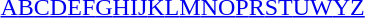<table id="toc" class="toc" summary="Class">
<tr>
<th></th>
</tr>
<tr>
<td style="text-align:center;"><a href='#'>A</a><a href='#'>B</a><a href='#'>C</a><a href='#'>D</a><a href='#'>E</a><a href='#'>F</a><a href='#'>G</a><a href='#'>H</a><a href='#'>I</a><a href='#'>J</a><a href='#'>K</a><a href='#'>L</a><a href='#'>M</a><a href='#'>N</a><a href='#'>O</a><a href='#'>P</a><a href='#'>R</a><a href='#'>S</a><a href='#'>T</a><a href='#'>U</a><a href='#'>W</a><a href='#'>Y</a><a href='#'>Z</a></td>
</tr>
</table>
